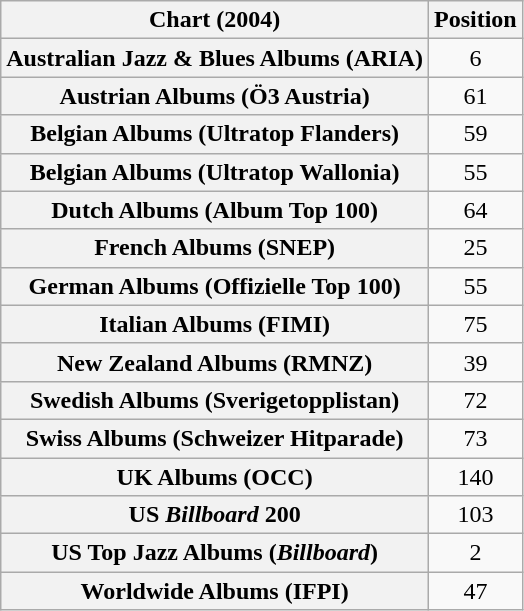<table class="wikitable sortable plainrowheaders" style="text-align:center">
<tr>
<th scope="col">Chart (2004)</th>
<th scope="col">Position</th>
</tr>
<tr>
<th scope="row">Australian Jazz & Blues Albums (ARIA)</th>
<td>6</td>
</tr>
<tr>
<th scope="row">Austrian Albums (Ö3 Austria)</th>
<td>61</td>
</tr>
<tr>
<th scope="row">Belgian Albums (Ultratop Flanders)</th>
<td>59</td>
</tr>
<tr>
<th scope="row">Belgian Albums (Ultratop Wallonia)</th>
<td>55</td>
</tr>
<tr>
<th scope="row">Dutch Albums (Album Top 100)</th>
<td>64</td>
</tr>
<tr>
<th scope="row">French Albums (SNEP)</th>
<td>25</td>
</tr>
<tr>
<th scope="row">German Albums (Offizielle Top 100)</th>
<td>55</td>
</tr>
<tr>
<th scope="row">Italian Albums (FIMI)</th>
<td>75</td>
</tr>
<tr>
<th scope="row">New Zealand Albums (RMNZ)</th>
<td>39</td>
</tr>
<tr>
<th scope="row">Swedish Albums (Sverigetopplistan)</th>
<td>72</td>
</tr>
<tr>
<th scope="row">Swiss Albums (Schweizer Hitparade)</th>
<td>73</td>
</tr>
<tr>
<th scope="row">UK Albums (OCC)</th>
<td>140</td>
</tr>
<tr>
<th scope="row">US <em>Billboard</em> 200</th>
<td>103</td>
</tr>
<tr>
<th scope="row">US Top Jazz Albums (<em>Billboard</em>)</th>
<td>2</td>
</tr>
<tr>
<th scope="row">Worldwide Albums (IFPI)</th>
<td>47</td>
</tr>
</table>
